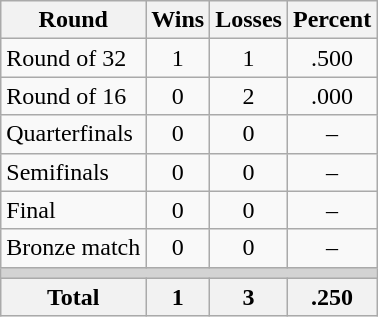<table class=wikitable>
<tr>
<th>Round</th>
<th>Wins</th>
<th>Losses</th>
<th>Percent</th>
</tr>
<tr align=center>
<td align=left>Round of 32</td>
<td>1</td>
<td>1</td>
<td>.500</td>
</tr>
<tr align=center>
<td align=left>Round of 16</td>
<td>0</td>
<td>2</td>
<td>.000</td>
</tr>
<tr align=center>
<td align=left>Quarterfinals</td>
<td>0</td>
<td>0</td>
<td>–</td>
</tr>
<tr align=center>
<td align=left>Semifinals</td>
<td>0</td>
<td>0</td>
<td>–</td>
</tr>
<tr align=center>
<td align=left>Final</td>
<td>0</td>
<td>0</td>
<td>–</td>
</tr>
<tr align=center>
<td align=left>Bronze match</td>
<td>0</td>
<td>0</td>
<td>–</td>
</tr>
<tr>
<td colspan=4 bgcolor=lightgray></td>
</tr>
<tr>
<th>Total</th>
<th>1</th>
<th>3</th>
<th>.250</th>
</tr>
</table>
